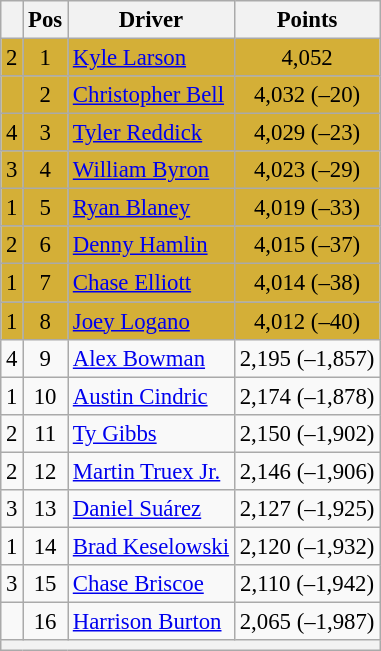<table class="wikitable" style="font-size: 95%;">
<tr>
<th></th>
<th>Pos</th>
<th>Driver</th>
<th>Points</th>
</tr>
<tr style="background:#D4AF37;">
<td align="left"> 2</td>
<td style="text-align:center;">1</td>
<td><a href='#'>Kyle Larson</a></td>
<td style="text-align:center;">4,052</td>
</tr>
<tr style="background:#D4AF37;">
<td align="left"></td>
<td style="text-align:center;">2</td>
<td><a href='#'>Christopher Bell</a></td>
<td style="text-align:center;">4,032 (–20)</td>
</tr>
<tr style="background:#D4AF37;">
<td align="left"> 4</td>
<td style="text-align:center;">3</td>
<td><a href='#'>Tyler Reddick</a></td>
<td style="text-align:center;">4,029 (–23)</td>
</tr>
<tr style="background:#D4AF37;">
<td align="left"> 3</td>
<td style="text-align:center;">4</td>
<td><a href='#'>William Byron</a></td>
<td style="text-align:center;">4,023 (–29)</td>
</tr>
<tr style="background:#D4AF37;">
<td align="left"> 1</td>
<td style="text-align:center;">5</td>
<td><a href='#'>Ryan Blaney</a></td>
<td style="text-align:center;">4,019 (–33)</td>
</tr>
<tr style="background:#D4AF37;">
<td align="left"> 2</td>
<td style="text-align:center;">6</td>
<td><a href='#'>Denny Hamlin</a></td>
<td style="text-align:center;">4,015 (–37)</td>
</tr>
<tr style="background:#D4AF37;">
<td align="left"> 1</td>
<td style="text-align:center;">7</td>
<td><a href='#'>Chase Elliott</a></td>
<td style="text-align:center;">4,014 (–38)</td>
</tr>
<tr style="background:#D4AF37;">
<td align="left"> 1</td>
<td style="text-align:center;">8</td>
<td><a href='#'>Joey Logano</a></td>
<td style="text-align:center;">4,012 (–40)</td>
</tr>
<tr>
<td align="left"> 4</td>
<td style="text-align:center;">9</td>
<td><a href='#'>Alex Bowman</a></td>
<td style="text-align:center;">2,195 (–1,857)</td>
</tr>
<tr>
<td align="left"> 1</td>
<td style="text-align:center;">10</td>
<td><a href='#'>Austin Cindric</a></td>
<td style="text-align:center;">2,174 (–1,878)</td>
</tr>
<tr>
<td align="left"> 2</td>
<td style="text-align:center;">11</td>
<td><a href='#'>Ty Gibbs</a></td>
<td style="text-align:center;">2,150 (–1,902)</td>
</tr>
<tr>
<td align="left"> 2</td>
<td style="text-align:center;">12</td>
<td><a href='#'>Martin Truex Jr.</a></td>
<td style="text-align:center;">2,146 (–1,906)</td>
</tr>
<tr>
<td align="left"> 3</td>
<td style="text-align:center;">13</td>
<td><a href='#'>Daniel Suárez</a></td>
<td style="text-align:center;">2,127 (–1,925)</td>
</tr>
<tr>
<td align="left"> 1</td>
<td style="text-align:center;">14</td>
<td><a href='#'>Brad Keselowski</a></td>
<td style="text-align:center;">2,120 (–1,932)</td>
</tr>
<tr>
<td align="left"> 3</td>
<td style="text-align:center;">15</td>
<td><a href='#'>Chase Briscoe</a></td>
<td style="text-align:center;">2,110 (–1,942)</td>
</tr>
<tr>
<td align="left"></td>
<td style="text-align:center;">16</td>
<td><a href='#'>Harrison Burton</a></td>
<td style="text-align:center;">2,065 (–1,987)</td>
</tr>
<tr class="sortbottom">
<th colspan="9"></th>
</tr>
</table>
